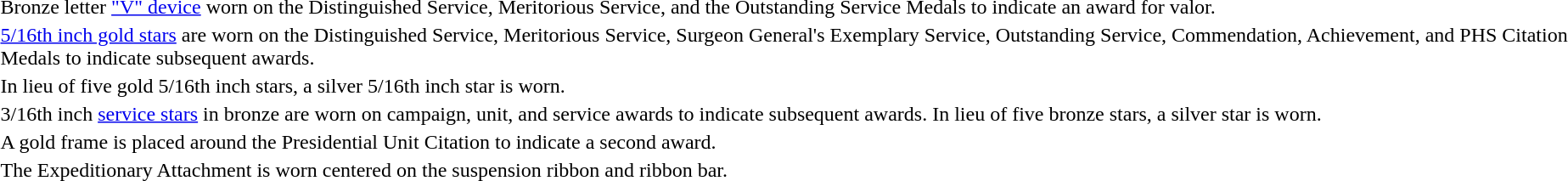<table>
<tr>
<td></td>
<td>Bronze letter <a href='#'>"V" device</a> worn on the Distinguished Service, Meritorious Service, and the Outstanding Service Medals to indicate an award for valor.</td>
</tr>
<tr>
<td></td>
<td><a href='#'>5/16th inch gold stars</a> are worn on the Distinguished Service, Meritorious Service, Surgeon General's Exemplary Service, Outstanding Service, Commendation, Achievement, and PHS Citation Medals to indicate subsequent awards.</td>
</tr>
<tr>
<td></td>
<td>In lieu of five gold 5/16th inch stars, a silver 5/16th inch star is worn.</td>
</tr>
<tr>
<td><span></span><span></span><span></span><span></span></td>
<td>3/16th inch <a href='#'>service stars</a> in bronze are worn on campaign, unit, and service awards to indicate subsequent awards. In lieu of five bronze stars, a silver star is worn.</td>
</tr>
<tr>
<td></td>
<td>A gold frame is placed around the Presidential Unit Citation to indicate a second award.</td>
</tr>
<tr>
<td><span></span></td>
<td>The Expeditionary Attachment is worn centered on the suspension ribbon and ribbon bar.</td>
</tr>
</table>
